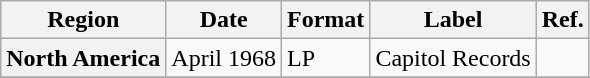<table class="wikitable plainrowheaders">
<tr>
<th scope="col">Region</th>
<th scope="col">Date</th>
<th scope="col">Format</th>
<th scope="col">Label</th>
<th scope="col">Ref.</th>
</tr>
<tr>
<th scope="row">North America</th>
<td>April 1968</td>
<td>LP</td>
<td>Capitol Records</td>
<td></td>
</tr>
<tr>
</tr>
</table>
